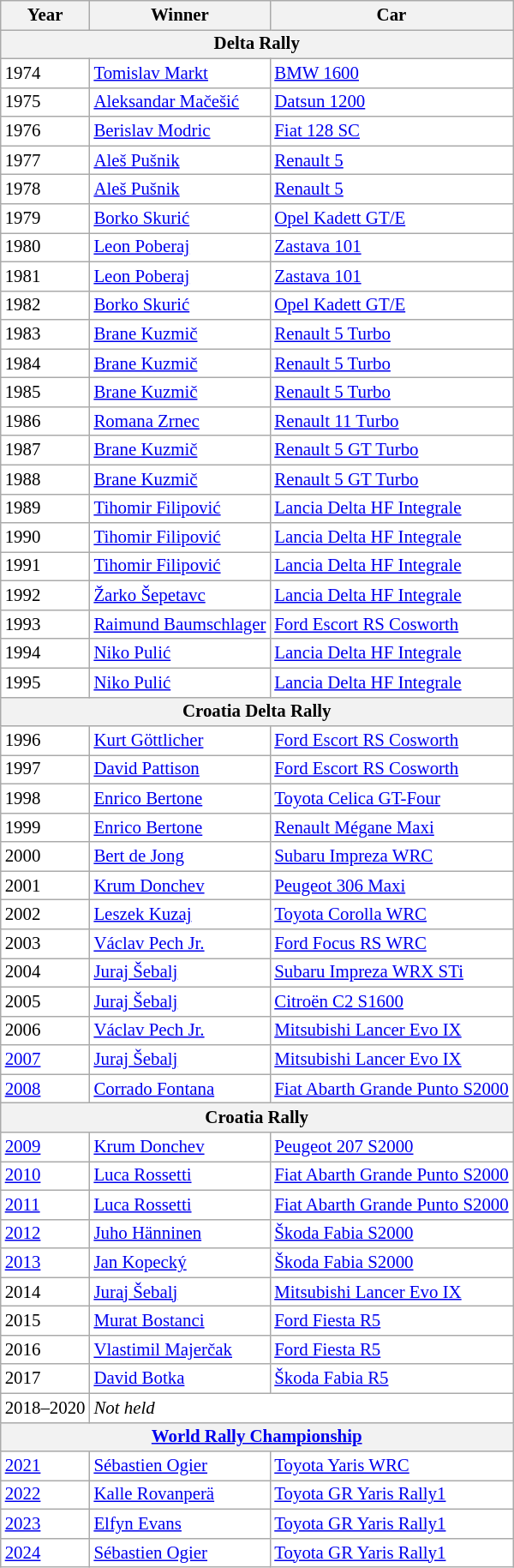<table class="wikitable sortable" style="font-size:87%; text-align:left; border:grey solid 1px; border-collapse:collapse; background:#ffffff;">
<tr>
<th>Year</th>
<th>Winner</th>
<th>Car</th>
</tr>
<tr>
<th colspan=3>Delta Rally</th>
</tr>
<tr>
<td>1974</td>
<td> <a href='#'>Tomislav Markt</a></td>
<td><a href='#'>BMW 1600</a></td>
</tr>
<tr>
<td>1975</td>
<td> <a href='#'>Aleksandar Mačešić</a></td>
<td><a href='#'>Datsun 1200</a></td>
</tr>
<tr>
<td>1976</td>
<td> <a href='#'>Berislav Modric</a></td>
<td><a href='#'>Fiat 128 SC</a></td>
</tr>
<tr>
<td>1977</td>
<td> <a href='#'>Aleš Pušnik</a></td>
<td><a href='#'>Renault 5</a></td>
</tr>
<tr>
<td>1978</td>
<td> <a href='#'>Aleš Pušnik</a></td>
<td><a href='#'>Renault 5</a></td>
</tr>
<tr>
<td>1979</td>
<td> <a href='#'>Borko Skurić</a></td>
<td><a href='#'>Opel Kadett GT/E</a></td>
</tr>
<tr>
<td>1980</td>
<td> <a href='#'>Leon Poberaj</a></td>
<td><a href='#'>Zastava 101</a></td>
</tr>
<tr>
<td>1981</td>
<td> <a href='#'>Leon Poberaj</a></td>
<td><a href='#'>Zastava 101</a></td>
</tr>
<tr>
<td>1982</td>
<td> <a href='#'>Borko Skurić</a></td>
<td><a href='#'>Opel Kadett GT/E</a></td>
</tr>
<tr>
<td>1983</td>
<td> <a href='#'>Brane Kuzmič</a></td>
<td><a href='#'>Renault 5 Turbo</a></td>
</tr>
<tr>
<td>1984</td>
<td> <a href='#'>Brane Kuzmič</a></td>
<td><a href='#'>Renault 5 Turbo</a></td>
</tr>
<tr>
<td>1985</td>
<td> <a href='#'>Brane Kuzmič</a></td>
<td><a href='#'>Renault 5 Turbo</a></td>
</tr>
<tr>
<td>1986</td>
<td> <a href='#'>Romana Zrnec</a></td>
<td><a href='#'>Renault 11 Turbo</a></td>
</tr>
<tr>
<td>1987</td>
<td> <a href='#'>Brane Kuzmič</a></td>
<td><a href='#'>Renault 5 GT Turbo</a></td>
</tr>
<tr>
<td>1988</td>
<td> <a href='#'>Brane Kuzmič</a></td>
<td><a href='#'>Renault 5 GT Turbo</a></td>
</tr>
<tr>
<td>1989</td>
<td> <a href='#'>Tihomir Filipović</a></td>
<td><a href='#'>Lancia Delta HF Integrale</a></td>
</tr>
<tr>
<td>1990</td>
<td> <a href='#'>Tihomir Filipović</a></td>
<td><a href='#'>Lancia Delta HF Integrale</a></td>
</tr>
<tr>
<td>1991</td>
<td> <a href='#'>Tihomir Filipović</a></td>
<td><a href='#'>Lancia Delta HF Integrale</a></td>
</tr>
<tr>
<td>1992</td>
<td> <a href='#'>Žarko Šepetavc</a></td>
<td><a href='#'>Lancia Delta HF Integrale</a></td>
</tr>
<tr>
<td>1993</td>
<td> <a href='#'>Raimund Baumschlager</a></td>
<td><a href='#'>Ford Escort RS Cosworth</a></td>
</tr>
<tr>
<td>1994</td>
<td> <a href='#'>Niko Pulić</a></td>
<td><a href='#'>Lancia Delta HF Integrale</a></td>
</tr>
<tr>
<td>1995</td>
<td> <a href='#'>Niko Pulić</a></td>
<td><a href='#'>Lancia Delta HF Integrale</a></td>
</tr>
<tr>
<th colspan=3>Croatia Delta Rally</th>
</tr>
<tr>
<td>1996</td>
<td> <a href='#'>Kurt Göttlicher</a></td>
<td><a href='#'>Ford Escort RS Cosworth</a></td>
</tr>
<tr>
<td>1997</td>
<td> <a href='#'>David Pattison</a></td>
<td><a href='#'>Ford Escort RS Cosworth</a></td>
</tr>
<tr>
<td>1998</td>
<td> <a href='#'>Enrico Bertone</a></td>
<td><a href='#'>Toyota Celica GT-Four</a></td>
</tr>
<tr>
<td>1999</td>
<td> <a href='#'>Enrico Bertone</a></td>
<td><a href='#'>Renault Mégane Maxi</a></td>
</tr>
<tr>
<td>2000</td>
<td> <a href='#'>Bert de Jong</a></td>
<td><a href='#'>Subaru Impreza WRC</a></td>
</tr>
<tr>
<td>2001</td>
<td> <a href='#'>Krum Donchev</a></td>
<td><a href='#'>Peugeot 306 Maxi</a></td>
</tr>
<tr>
<td>2002</td>
<td> <a href='#'>Leszek Kuzaj</a></td>
<td><a href='#'>Toyota Corolla WRC</a></td>
</tr>
<tr>
<td>2003</td>
<td> <a href='#'>Václav Pech Jr.</a></td>
<td><a href='#'>Ford Focus RS WRC</a></td>
</tr>
<tr>
<td>2004</td>
<td> <a href='#'>Juraj Šebalj</a></td>
<td><a href='#'>Subaru Impreza WRX STi</a></td>
</tr>
<tr>
<td>2005</td>
<td> <a href='#'>Juraj Šebalj</a></td>
<td><a href='#'>Citroën C2 S1600</a></td>
</tr>
<tr>
<td>2006</td>
<td> <a href='#'>Václav Pech Jr.</a></td>
<td><a href='#'>Mitsubishi Lancer Evo IX</a></td>
</tr>
<tr>
<td><a href='#'>2007</a></td>
<td> <a href='#'>Juraj Šebalj</a></td>
<td><a href='#'>Mitsubishi Lancer Evo IX</a></td>
</tr>
<tr>
<td><a href='#'>2008</a></td>
<td> <a href='#'>Corrado Fontana</a></td>
<td><a href='#'>Fiat Abarth Grande Punto S2000</a></td>
</tr>
<tr>
<th colspan=3>Croatia Rally</th>
</tr>
<tr>
<td><a href='#'>2009</a></td>
<td> <a href='#'>Krum Donchev</a></td>
<td><a href='#'>Peugeot 207 S2000</a></td>
</tr>
<tr>
<td><a href='#'>2010</a></td>
<td> <a href='#'>Luca Rossetti</a></td>
<td><a href='#'>Fiat Abarth Grande Punto S2000</a></td>
</tr>
<tr>
<td><a href='#'>2011</a></td>
<td> <a href='#'>Luca Rossetti</a></td>
<td><a href='#'>Fiat Abarth Grande Punto S2000</a></td>
</tr>
<tr>
<td><a href='#'>2012</a></td>
<td> <a href='#'>Juho Hänninen</a></td>
<td><a href='#'>Škoda Fabia S2000</a></td>
</tr>
<tr>
<td><a href='#'>2013</a></td>
<td> <a href='#'>Jan Kopecký</a></td>
<td><a href='#'>Škoda Fabia S2000</a></td>
</tr>
<tr>
<td>2014</td>
<td> <a href='#'>Juraj Šebalj</a></td>
<td><a href='#'>Mitsubishi Lancer Evo IX</a></td>
</tr>
<tr>
<td>2015</td>
<td> <a href='#'>Murat Bostanci</a></td>
<td><a href='#'>Ford Fiesta R5</a></td>
</tr>
<tr>
<td>2016</td>
<td> <a href='#'>Vlastimil Majerčak</a></td>
<td><a href='#'>Ford Fiesta R5</a></td>
</tr>
<tr>
<td>2017</td>
<td> <a href='#'>David Botka</a></td>
<td><a href='#'>Škoda Fabia R5</a></td>
</tr>
<tr>
<td>2018–2020</td>
<td colspan=2><em>Not held</em></td>
</tr>
<tr>
<th colspan=3><a href='#'>World Rally Championship</a></th>
</tr>
<tr>
<td><a href='#'>2021</a></td>
<td> <a href='#'>Sébastien Ogier</a></td>
<td><a href='#'>Toyota Yaris WRC</a></td>
</tr>
<tr>
<td><a href='#'>2022</a></td>
<td> <a href='#'>Kalle Rovanperä</a></td>
<td><a href='#'>Toyota GR Yaris Rally1</a></td>
</tr>
<tr>
<td><a href='#'>2023</a></td>
<td> <a href='#'>Elfyn Evans</a></td>
<td><a href='#'>Toyota GR Yaris Rally1</a></td>
</tr>
<tr>
<td><a href='#'>2024</a></td>
<td> <a href='#'>Sébastien Ogier</a></td>
<td><a href='#'>Toyota GR Yaris Rally1</a></td>
</tr>
</table>
